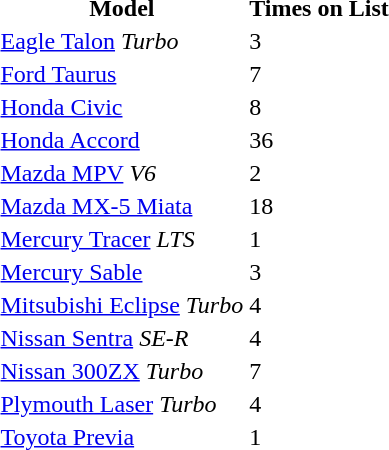<table>
<tr>
<th>Model</th>
<th>Times on List</th>
</tr>
<tr>
<td><a href='#'>Eagle Talon</a> <em>Turbo</em></td>
<td>3</td>
</tr>
<tr>
<td><a href='#'>Ford Taurus</a></td>
<td>7</td>
</tr>
<tr>
<td><a href='#'>Honda Civic</a></td>
<td>8</td>
</tr>
<tr>
<td><a href='#'>Honda Accord</a></td>
<td>36</td>
</tr>
<tr>
<td><a href='#'>Mazda MPV</a> <em>V6</em></td>
<td>2</td>
</tr>
<tr>
<td><a href='#'>Mazda MX-5 Miata</a></td>
<td>18</td>
</tr>
<tr>
<td><a href='#'>Mercury Tracer</a> <em>LTS</em></td>
<td>1</td>
</tr>
<tr>
<td><a href='#'>Mercury Sable</a></td>
<td>3</td>
</tr>
<tr>
<td><a href='#'>Mitsubishi Eclipse</a> <em>Turbo</em></td>
<td>4</td>
</tr>
<tr>
<td><a href='#'>Nissan Sentra</a> <em>SE-R</em></td>
<td>4</td>
</tr>
<tr>
<td><a href='#'>Nissan 300ZX</a> <em>Turbo</em></td>
<td>7</td>
</tr>
<tr>
<td><a href='#'>Plymouth Laser</a> <em>Turbo</em></td>
<td>4</td>
</tr>
<tr>
<td><a href='#'>Toyota Previa</a></td>
<td>1</td>
</tr>
</table>
